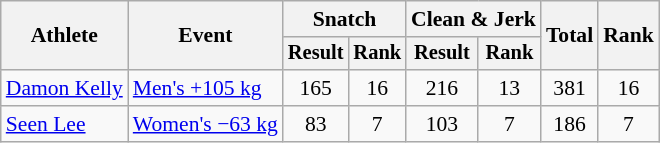<table class="wikitable" style="font-size:90%">
<tr>
<th rowspan="2">Athlete</th>
<th rowspan="2">Event</th>
<th colspan="2">Snatch</th>
<th colspan="2">Clean & Jerk</th>
<th rowspan="2">Total</th>
<th rowspan="2">Rank</th>
</tr>
<tr style="font-size:95%">
<th>Result</th>
<th>Rank</th>
<th>Result</th>
<th>Rank</th>
</tr>
<tr align=center>
<td align=left><a href='#'>Damon Kelly</a></td>
<td align=left><a href='#'>Men's +105 kg</a></td>
<td>165</td>
<td>16</td>
<td>216</td>
<td>13</td>
<td>381</td>
<td>16</td>
</tr>
<tr align=center>
<td align=left><a href='#'>Seen Lee</a></td>
<td align=left><a href='#'>Women's −63 kg</a></td>
<td>83</td>
<td>7</td>
<td>103</td>
<td>7</td>
<td>186</td>
<td>7</td>
</tr>
</table>
